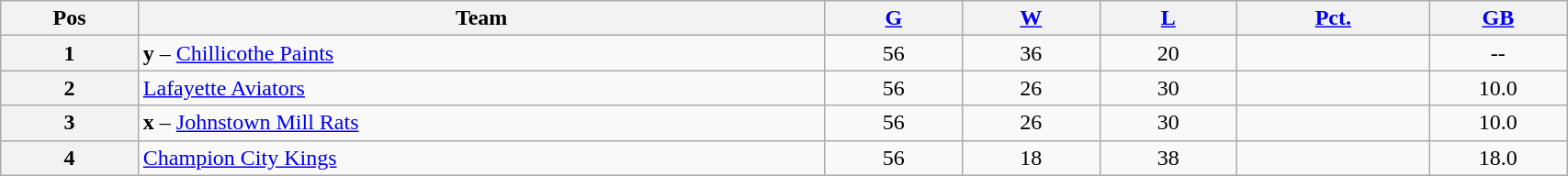<table class="wikitable plainrowheaders" width="90%" style="text-align:center;">
<tr>
<th scope="col" width="5%">Pos</th>
<th scope="col" width="25%">Team</th>
<th scope="col" width="5%"><a href='#'>G</a></th>
<th scope="col" width="5%"><a href='#'>W</a></th>
<th scope="col" width="5%"><a href='#'>L</a></th>
<th scope="col" width="7%"><a href='#'>Pct.</a></th>
<th scope="col" width="5%"><a href='#'>GB</a></th>
</tr>
<tr>
<th>1</th>
<td style="text-align:left;"><strong>y</strong> – <a href='#'>Chillicothe Paints</a></td>
<td>56</td>
<td>36</td>
<td>20</td>
<td></td>
<td>--</td>
</tr>
<tr>
<th>2</th>
<td style="text-align:left;"><a href='#'>Lafayette Aviators</a></td>
<td>56</td>
<td>26</td>
<td>30</td>
<td></td>
<td>10.0</td>
</tr>
<tr>
<th>3</th>
<td style="text-align:left;"><strong>x</strong> – <a href='#'>Johnstown Mill Rats</a></td>
<td>56</td>
<td>26</td>
<td>30</td>
<td></td>
<td>10.0</td>
</tr>
<tr>
<th>4</th>
<td style="text-align:left;"><a href='#'>Champion City Kings</a></td>
<td>56</td>
<td>18</td>
<td>38</td>
<td></td>
<td>18.0</td>
</tr>
</table>
